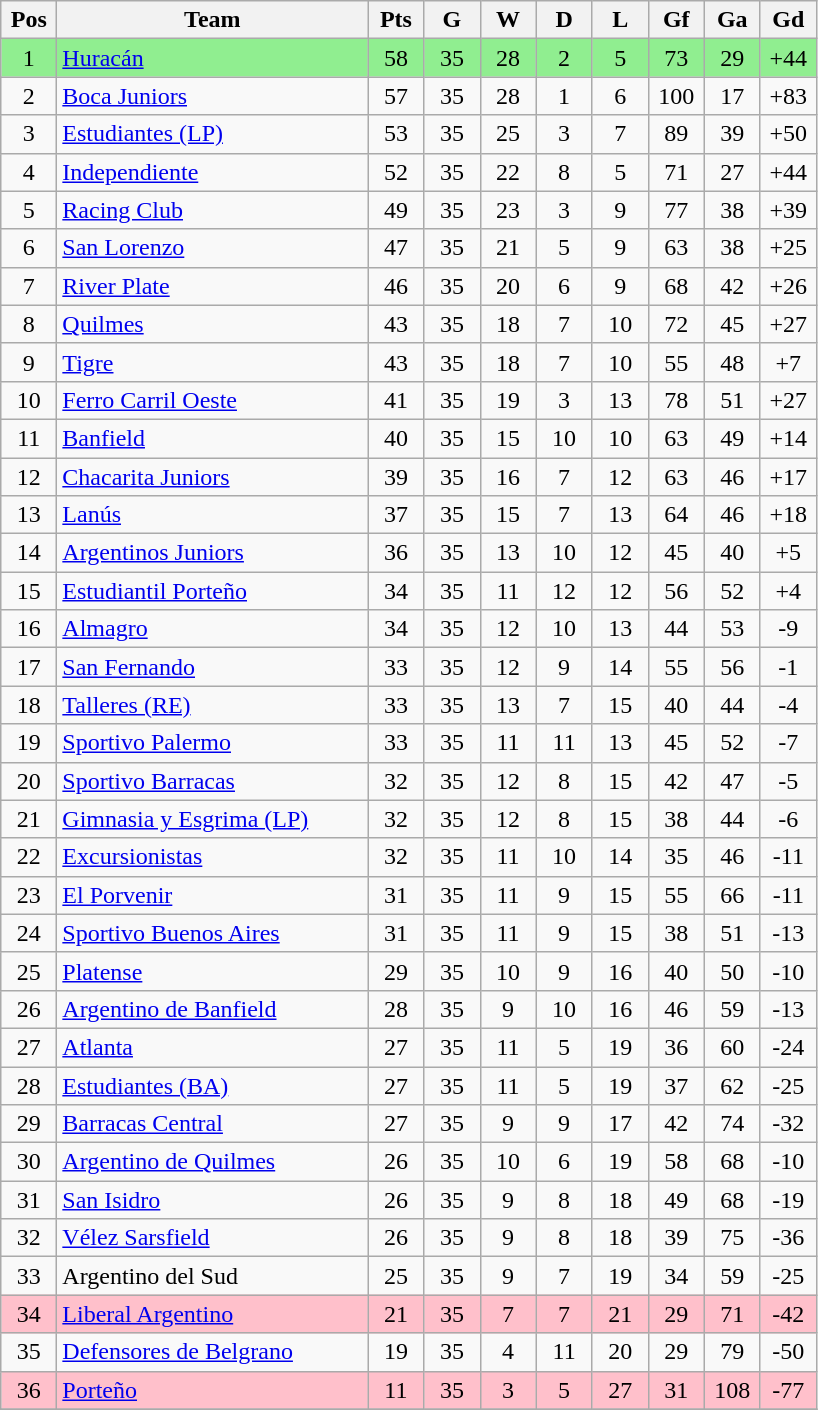<table class="wikitable" style="text-align:center">
<tr>
<th width=30px>Pos</th>
<th width=200px>Team</th>
<th width=30px>Pts</th>
<th width=30px>G</th>
<th width=30px>W</th>
<th width=30px>D</th>
<th width=30px>L</th>
<th width=30px>Gf</th>
<th width=30px>Ga</th>
<th width=30px>Gd</th>
</tr>
<tr bgcolor="lightgreen">
<td>1</td>
<td align="left"><a href='#'>Huracán</a></td>
<td>58</td>
<td>35</td>
<td>28</td>
<td>2</td>
<td>5</td>
<td>73</td>
<td>29</td>
<td>+44</td>
</tr>
<tr>
<td>2</td>
<td align="left"><a href='#'>Boca Juniors</a></td>
<td>57</td>
<td>35</td>
<td>28</td>
<td>1</td>
<td>6</td>
<td>100</td>
<td>17</td>
<td>+83</td>
</tr>
<tr>
<td>3</td>
<td align="left"><a href='#'>Estudiantes (LP)</a></td>
<td>53</td>
<td>35</td>
<td>25</td>
<td>3</td>
<td>7</td>
<td>89</td>
<td>39</td>
<td>+50</td>
</tr>
<tr>
<td>4</td>
<td align="left"><a href='#'>Independiente</a></td>
<td>52</td>
<td>35</td>
<td>22</td>
<td>8</td>
<td>5</td>
<td>71</td>
<td>27</td>
<td>+44</td>
</tr>
<tr>
<td>5</td>
<td align="left"><a href='#'>Racing Club</a></td>
<td>49</td>
<td>35</td>
<td>23</td>
<td>3</td>
<td>9</td>
<td>77</td>
<td>38</td>
<td>+39</td>
</tr>
<tr>
<td>6</td>
<td align="left"><a href='#'>San Lorenzo</a></td>
<td>47</td>
<td>35</td>
<td>21</td>
<td>5</td>
<td>9</td>
<td>63</td>
<td>38</td>
<td>+25</td>
</tr>
<tr>
<td>7</td>
<td align="left"><a href='#'>River Plate</a></td>
<td>46</td>
<td>35</td>
<td>20</td>
<td>6</td>
<td>9</td>
<td>68</td>
<td>42</td>
<td>+26</td>
</tr>
<tr>
<td>8</td>
<td align="left"><a href='#'>Quilmes</a></td>
<td>43</td>
<td>35</td>
<td>18</td>
<td>7</td>
<td>10</td>
<td>72</td>
<td>45</td>
<td>+27</td>
</tr>
<tr>
<td>9</td>
<td align="left"><a href='#'>Tigre</a></td>
<td>43</td>
<td>35</td>
<td>18</td>
<td>7</td>
<td>10</td>
<td>55</td>
<td>48</td>
<td>+7</td>
</tr>
<tr>
<td>10</td>
<td align="left"><a href='#'>Ferro Carril Oeste</a></td>
<td>41</td>
<td>35</td>
<td>19</td>
<td>3</td>
<td>13</td>
<td>78</td>
<td>51</td>
<td>+27</td>
</tr>
<tr>
<td>11</td>
<td align="left"><a href='#'>Banfield</a></td>
<td>40</td>
<td>35</td>
<td>15</td>
<td>10</td>
<td>10</td>
<td>63</td>
<td>49</td>
<td>+14</td>
</tr>
<tr>
<td>12</td>
<td align="left"><a href='#'>Chacarita Juniors</a></td>
<td>39</td>
<td>35</td>
<td>16</td>
<td>7</td>
<td>12</td>
<td>63</td>
<td>46</td>
<td>+17</td>
</tr>
<tr>
<td>13</td>
<td align="left"><a href='#'>Lanús</a></td>
<td>37</td>
<td>35</td>
<td>15</td>
<td>7</td>
<td>13</td>
<td>64</td>
<td>46</td>
<td>+18</td>
</tr>
<tr>
<td>14</td>
<td align="left"><a href='#'>Argentinos Juniors</a></td>
<td>36</td>
<td>35</td>
<td>13</td>
<td>10</td>
<td>12</td>
<td>45</td>
<td>40</td>
<td>+5</td>
</tr>
<tr>
<td>15</td>
<td align="left"><a href='#'>Estudiantil Porteño</a></td>
<td>34</td>
<td>35</td>
<td>11</td>
<td>12</td>
<td>12</td>
<td>56</td>
<td>52</td>
<td>+4</td>
</tr>
<tr>
<td>16</td>
<td align="left"><a href='#'>Almagro</a></td>
<td>34</td>
<td>35</td>
<td>12</td>
<td>10</td>
<td>13</td>
<td>44</td>
<td>53</td>
<td>-9</td>
</tr>
<tr>
<td>17</td>
<td align="left"><a href='#'>San Fernando</a></td>
<td>33</td>
<td>35</td>
<td>12</td>
<td>9</td>
<td>14</td>
<td>55</td>
<td>56</td>
<td>-1</td>
</tr>
<tr>
<td>18</td>
<td align="left"><a href='#'>Talleres (RE)</a></td>
<td>33</td>
<td>35</td>
<td>13</td>
<td>7</td>
<td>15</td>
<td>40</td>
<td>44</td>
<td>-4</td>
</tr>
<tr>
<td>19</td>
<td align="left"><a href='#'>Sportivo Palermo</a></td>
<td>33</td>
<td>35</td>
<td>11</td>
<td>11</td>
<td>13</td>
<td>45</td>
<td>52</td>
<td>-7</td>
</tr>
<tr>
<td>20</td>
<td align="left"><a href='#'>Sportivo Barracas</a></td>
<td>32</td>
<td>35</td>
<td>12</td>
<td>8</td>
<td>15</td>
<td>42</td>
<td>47</td>
<td>-5</td>
</tr>
<tr>
<td>21</td>
<td align="left"><a href='#'>Gimnasia y Esgrima (LP)</a></td>
<td>32</td>
<td>35</td>
<td>12</td>
<td>8</td>
<td>15</td>
<td>38</td>
<td>44</td>
<td>-6</td>
</tr>
<tr>
<td>22</td>
<td align="left"><a href='#'>Excursionistas</a></td>
<td>32</td>
<td>35</td>
<td>11</td>
<td>10</td>
<td>14</td>
<td>35</td>
<td>46</td>
<td>-11</td>
</tr>
<tr>
<td>23</td>
<td align="left"><a href='#'>El Porvenir</a></td>
<td>31</td>
<td>35</td>
<td>11</td>
<td>9</td>
<td>15</td>
<td>55</td>
<td>66</td>
<td>-11</td>
</tr>
<tr>
<td>24</td>
<td align="left"><a href='#'>Sportivo Buenos Aires</a></td>
<td>31</td>
<td>35</td>
<td>11</td>
<td>9</td>
<td>15</td>
<td>38</td>
<td>51</td>
<td>-13</td>
</tr>
<tr>
<td>25</td>
<td align="left"><a href='#'>Platense</a></td>
<td>29</td>
<td>35</td>
<td>10</td>
<td>9</td>
<td>16</td>
<td>40</td>
<td>50</td>
<td>-10</td>
</tr>
<tr>
<td>26</td>
<td align="left"><a href='#'>Argentino de Banfield</a></td>
<td>28</td>
<td>35</td>
<td>9</td>
<td>10</td>
<td>16</td>
<td>46</td>
<td>59</td>
<td>-13</td>
</tr>
<tr>
<td>27</td>
<td align="left"><a href='#'>Atlanta</a></td>
<td>27</td>
<td>35</td>
<td>11</td>
<td>5</td>
<td>19</td>
<td>36</td>
<td>60</td>
<td>-24</td>
</tr>
<tr>
<td>28</td>
<td align="left"><a href='#'>Estudiantes (BA)</a></td>
<td>27</td>
<td>35</td>
<td>11</td>
<td>5</td>
<td>19</td>
<td>37</td>
<td>62</td>
<td>-25</td>
</tr>
<tr>
<td>29</td>
<td align="left"><a href='#'>Barracas Central</a></td>
<td>27</td>
<td>35</td>
<td>9</td>
<td>9</td>
<td>17</td>
<td>42</td>
<td>74</td>
<td>-32</td>
</tr>
<tr>
<td>30</td>
<td align="left"><a href='#'>Argentino de Quilmes</a></td>
<td>26</td>
<td>35</td>
<td>10</td>
<td>6</td>
<td>19</td>
<td>58</td>
<td>68</td>
<td>-10</td>
</tr>
<tr>
<td>31</td>
<td align="left"><a href='#'>San Isidro</a></td>
<td>26</td>
<td>35</td>
<td>9</td>
<td>8</td>
<td>18</td>
<td>49</td>
<td>68</td>
<td>-19</td>
</tr>
<tr>
<td>32</td>
<td align="left"><a href='#'>Vélez Sarsfield</a></td>
<td>26</td>
<td>35</td>
<td>9</td>
<td>8</td>
<td>18</td>
<td>39</td>
<td>75</td>
<td>-36</td>
</tr>
<tr>
<td>33</td>
<td align="left">Argentino del Sud </td>
<td>25</td>
<td>35</td>
<td>9</td>
<td>7</td>
<td>19</td>
<td>34</td>
<td>59</td>
<td>-25</td>
</tr>
<tr bgcolor="pink">
<td>34</td>
<td align="left"><a href='#'>Liberal Argentino</a></td>
<td>21</td>
<td>35</td>
<td>7</td>
<td>7</td>
<td>21</td>
<td>29</td>
<td>71</td>
<td>-42</td>
</tr>
<tr>
<td>35</td>
<td align="left"><a href='#'>Defensores de Belgrano</a></td>
<td>19</td>
<td>35</td>
<td>4</td>
<td>11</td>
<td>20</td>
<td>29</td>
<td>79</td>
<td>-50</td>
</tr>
<tr bgcolor="pink">
<td>36</td>
<td align="left"><a href='#'>Porteño</a></td>
<td>11</td>
<td>35</td>
<td>3</td>
<td>5</td>
<td>27</td>
<td>31</td>
<td>108</td>
<td>-77</td>
</tr>
<tr>
</tr>
</table>
